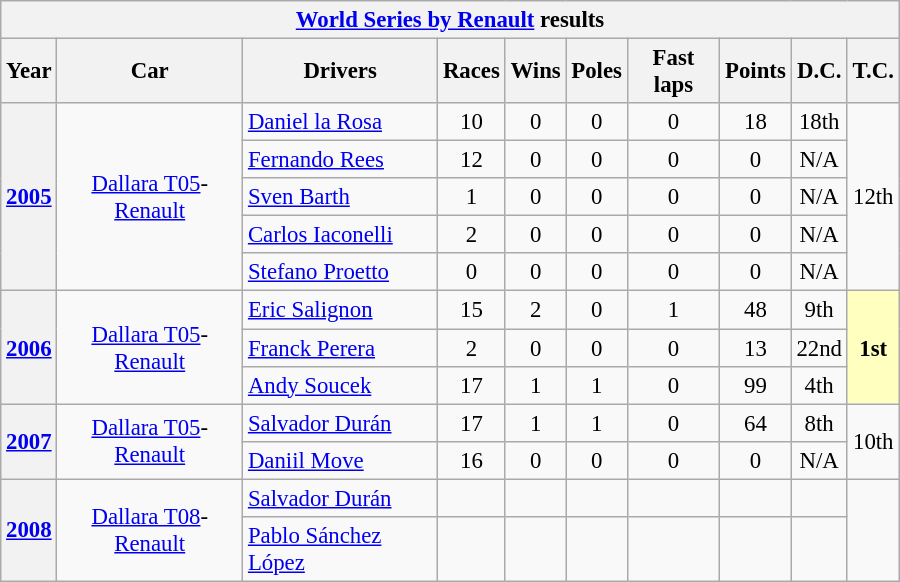<table class="wikitable collapsible" style="font-size:95%; width:600px; text-align:center">
<tr>
<th colspan=10><a href='#'>World Series by Renault</a> results</th>
</tr>
<tr>
<th>Year</th>
<th>Car</th>
<th>Drivers</th>
<th>Races</th>
<th>Wins</th>
<th>Poles</th>
<th>Fast laps</th>
<th>Points</th>
<th>D.C.</th>
<th>T.C.</th>
</tr>
<tr>
<th rowspan=5><strong><a href='#'>2005</a></strong></th>
<td rowspan=5><a href='#'>Dallara T05</a>-<a href='#'>Renault</a></td>
<td align="left"> <a href='#'>Daniel la Rosa</a></td>
<td>10</td>
<td>0</td>
<td>0</td>
<td>0</td>
<td>18</td>
<td>18th</td>
<td rowspan=5>12th</td>
</tr>
<tr>
<td align="left"> <a href='#'>Fernando Rees</a></td>
<td>12</td>
<td>0</td>
<td>0</td>
<td>0</td>
<td>0</td>
<td>N/A</td>
</tr>
<tr>
<td align="left"> <a href='#'>Sven Barth</a></td>
<td>1</td>
<td>0</td>
<td>0</td>
<td>0</td>
<td>0</td>
<td>N/A</td>
</tr>
<tr>
<td align="left"> <a href='#'>Carlos Iaconelli</a></td>
<td>2</td>
<td>0</td>
<td>0</td>
<td>0</td>
<td>0</td>
<td>N/A</td>
</tr>
<tr>
<td align="left"> <a href='#'>Stefano Proetto</a></td>
<td>0</td>
<td>0</td>
<td>0</td>
<td>0</td>
<td>0</td>
<td>N/A</td>
</tr>
<tr>
<th rowspan=3><strong><a href='#'>2006</a></strong></th>
<td rowspan=3><a href='#'>Dallara T05</a>-<a href='#'>Renault</a></td>
<td align="left"> <a href='#'>Eric Salignon</a></td>
<td>15</td>
<td>2</td>
<td>0</td>
<td>1</td>
<td>48</td>
<td>9th</td>
<td rowspan=3 style="background:#FFFFBF;"><strong>1st</strong></td>
</tr>
<tr>
<td align="left"> <a href='#'>Franck Perera</a></td>
<td>2</td>
<td>0</td>
<td>0</td>
<td>0</td>
<td>13</td>
<td>22nd</td>
</tr>
<tr>
<td align="left"> <a href='#'>Andy Soucek</a></td>
<td>17</td>
<td>1</td>
<td>1</td>
<td>0</td>
<td>99</td>
<td>4th</td>
</tr>
<tr>
<th rowspan=2><strong><a href='#'>2007</a></strong></th>
<td rowspan=2><a href='#'>Dallara T05</a>-<a href='#'>Renault</a></td>
<td align="left"> <a href='#'>Salvador Durán</a></td>
<td>17</td>
<td>1</td>
<td>1</td>
<td>0</td>
<td>64</td>
<td>8th</td>
<td rowspan=2>10th</td>
</tr>
<tr>
<td align="left"> <a href='#'>Daniil Move</a></td>
<td>16</td>
<td>0</td>
<td>0</td>
<td>0</td>
<td>0</td>
<td>N/A</td>
</tr>
<tr>
<th rowspan=2><strong><a href='#'>2008</a></strong></th>
<td rowspan=2><a href='#'>Dallara T08</a>-<a href='#'>Renault</a></td>
<td align="left"> <a href='#'>Salvador Durán</a></td>
<td></td>
<td></td>
<td></td>
<td></td>
<td></td>
<td></td>
<td rowspan=2></td>
</tr>
<tr>
<td align="left"> <a href='#'>Pablo Sánchez López</a></td>
<td></td>
<td></td>
<td></td>
<td></td>
<td></td>
<td></td>
</tr>
</table>
